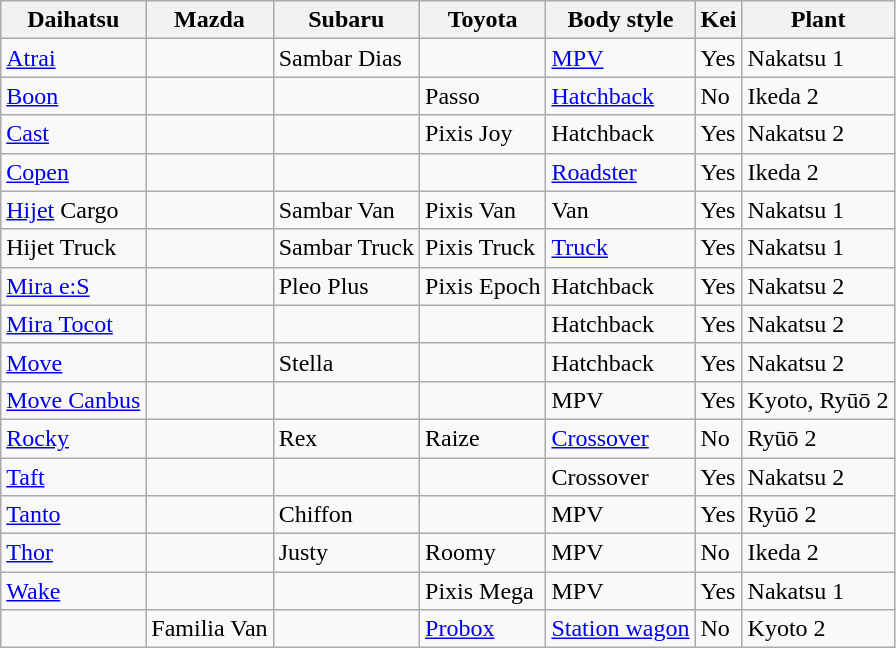<table class="wikitable sortable">
<tr>
<th>Daihatsu</th>
<th>Mazda</th>
<th>Subaru</th>
<th>Toyota</th>
<th>Body style</th>
<th>Kei</th>
<th>Plant</th>
</tr>
<tr>
<td><a href='#'>Atrai</a></td>
<td></td>
<td>Sambar Dias</td>
<td></td>
<td><a href='#'>MPV</a></td>
<td>Yes</td>
<td>Nakatsu 1</td>
</tr>
<tr>
<td><a href='#'>Boon</a></td>
<td></td>
<td></td>
<td>Passo</td>
<td><a href='#'>Hatchback</a></td>
<td>No</td>
<td>Ikeda 2</td>
</tr>
<tr>
<td><a href='#'>Cast</a></td>
<td></td>
<td></td>
<td>Pixis Joy</td>
<td>Hatchback</td>
<td>Yes</td>
<td>Nakatsu 2</td>
</tr>
<tr>
<td><a href='#'>Copen</a></td>
<td></td>
<td></td>
<td></td>
<td><a href='#'>Roadster</a></td>
<td>Yes</td>
<td>Ikeda 2</td>
</tr>
<tr>
<td><a href='#'>Hijet</a> Cargo</td>
<td></td>
<td>Sambar Van</td>
<td>Pixis Van</td>
<td>Van</td>
<td>Yes</td>
<td>Nakatsu 1</td>
</tr>
<tr>
<td>Hijet Truck</td>
<td></td>
<td>Sambar Truck</td>
<td>Pixis Truck</td>
<td><a href='#'>Truck</a></td>
<td>Yes</td>
<td>Nakatsu 1</td>
</tr>
<tr>
<td><a href='#'>Mira e:S</a></td>
<td></td>
<td>Pleo Plus</td>
<td>Pixis Epoch</td>
<td>Hatchback</td>
<td>Yes</td>
<td>Nakatsu 2</td>
</tr>
<tr>
<td><a href='#'>Mira Tocot</a></td>
<td></td>
<td></td>
<td></td>
<td>Hatchback</td>
<td>Yes</td>
<td>Nakatsu 2</td>
</tr>
<tr>
<td><a href='#'>Move</a></td>
<td></td>
<td>Stella</td>
<td></td>
<td>Hatchback</td>
<td>Yes</td>
<td>Nakatsu 2</td>
</tr>
<tr>
<td><a href='#'>Move Canbus</a></td>
<td></td>
<td></td>
<td></td>
<td>MPV</td>
<td>Yes</td>
<td>Kyoto, Ryūō 2</td>
</tr>
<tr>
<td><a href='#'>Rocky</a></td>
<td></td>
<td>Rex</td>
<td>Raize</td>
<td><a href='#'>Crossover</a></td>
<td>No</td>
<td>Ryūō 2</td>
</tr>
<tr>
<td><a href='#'>Taft</a></td>
<td></td>
<td></td>
<td></td>
<td>Crossover</td>
<td>Yes</td>
<td>Nakatsu 2</td>
</tr>
<tr>
<td><a href='#'>Tanto</a></td>
<td></td>
<td>Chiffon</td>
<td></td>
<td>MPV</td>
<td>Yes</td>
<td>Ryūō 2</td>
</tr>
<tr>
<td><a href='#'>Thor</a></td>
<td></td>
<td>Justy</td>
<td>Roomy</td>
<td>MPV</td>
<td>No</td>
<td>Ikeda 2</td>
</tr>
<tr>
<td><a href='#'>Wake</a></td>
<td></td>
<td></td>
<td>Pixis Mega</td>
<td>MPV</td>
<td>Yes</td>
<td>Nakatsu 1</td>
</tr>
<tr>
<td></td>
<td>Familia Van</td>
<td></td>
<td><a href='#'>Probox</a></td>
<td><a href='#'>Station wagon</a></td>
<td>No</td>
<td>Kyoto 2</td>
</tr>
</table>
